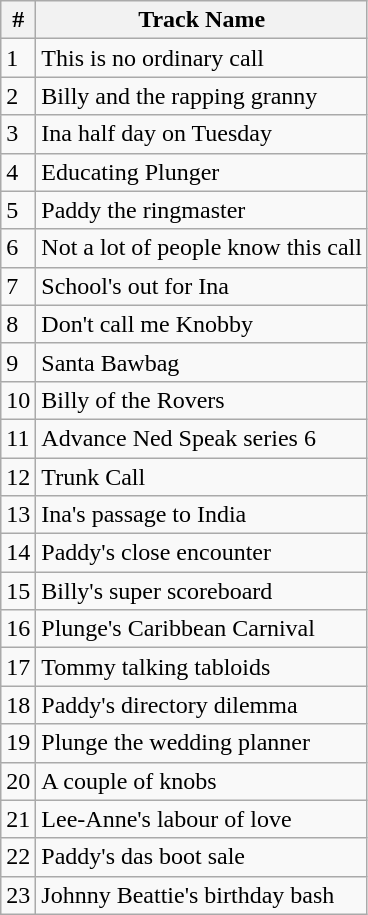<table class="wikitable">
<tr>
<th>#</th>
<th>Track Name</th>
</tr>
<tr>
<td>1</td>
<td>This is no ordinary call</td>
</tr>
<tr>
<td>2</td>
<td>Billy and the rapping granny</td>
</tr>
<tr>
<td>3</td>
<td>Ina half day on Tuesday</td>
</tr>
<tr>
<td>4</td>
<td>Educating Plunger</td>
</tr>
<tr>
<td>5</td>
<td>Paddy the ringmaster</td>
</tr>
<tr>
<td>6</td>
<td>Not a lot of people know this call</td>
</tr>
<tr>
<td>7</td>
<td>School's out for Ina</td>
</tr>
<tr>
<td>8</td>
<td>Don't call me Knobby</td>
</tr>
<tr>
<td>9</td>
<td>Santa Bawbag</td>
</tr>
<tr>
<td>10</td>
<td>Billy of the Rovers</td>
</tr>
<tr>
<td>11</td>
<td>Advance Ned Speak series 6</td>
</tr>
<tr>
<td>12</td>
<td>Trunk Call</td>
</tr>
<tr>
<td>13</td>
<td>Ina's passage to India</td>
</tr>
<tr>
<td>14</td>
<td>Paddy's close encounter</td>
</tr>
<tr>
<td>15</td>
<td>Billy's super scoreboard</td>
</tr>
<tr>
<td>16</td>
<td>Plunge's Caribbean Carnival</td>
</tr>
<tr>
<td>17</td>
<td>Tommy talking tabloids</td>
</tr>
<tr>
<td>18</td>
<td>Paddy's directory dilemma</td>
</tr>
<tr>
<td>19</td>
<td>Plunge the wedding planner</td>
</tr>
<tr>
<td>20</td>
<td>A couple of knobs</td>
</tr>
<tr>
<td>21</td>
<td>Lee-Anne's labour of love</td>
</tr>
<tr>
<td>22</td>
<td>Paddy's das boot sale</td>
</tr>
<tr>
<td>23</td>
<td>Johnny Beattie's birthday bash</td>
</tr>
</table>
